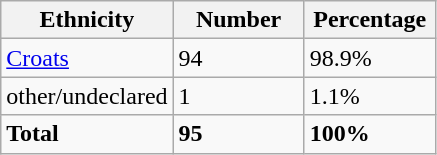<table class="wikitable">
<tr>
<th width="100px">Ethnicity</th>
<th width="80px">Number</th>
<th width="80px">Percentage</th>
</tr>
<tr>
<td><a href='#'>Croats</a></td>
<td>94</td>
<td>98.9%</td>
</tr>
<tr>
<td>other/undeclared</td>
<td>1</td>
<td>1.1%</td>
</tr>
<tr>
<td><strong>Total</strong></td>
<td><strong>95</strong></td>
<td><strong>100%</strong></td>
</tr>
</table>
